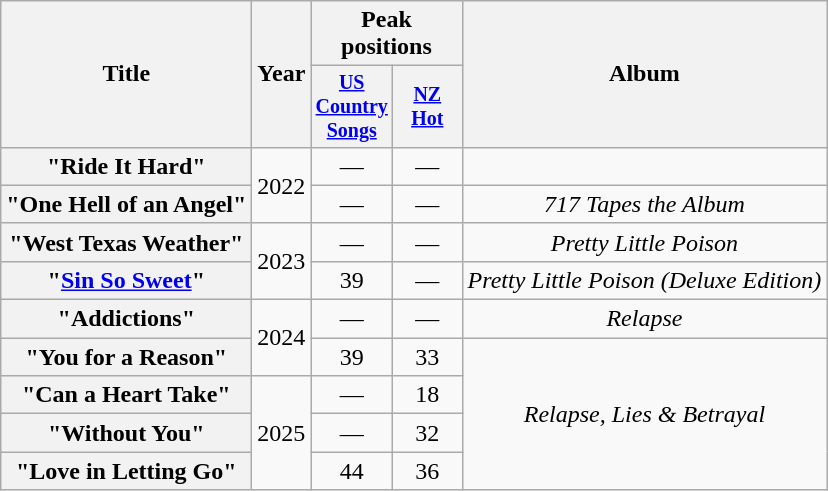<table class="wikitable plainrowheaders" style="text-align:center;">
<tr>
<th scope="col" rowspan="2">Title</th>
<th scope="col" rowspan="2">Year</th>
<th scope="col" colspan="2">Peak positions</th>
<th scope="col" rowspan="2">Album</th>
</tr>
<tr style="font-size:smaller;">
<th scope="col" style="width:3em"><a href='#'>US Country Songs</a><br></th>
<th scope="col" style="width:3em"><a href='#'>NZ Hot</a><br></th>
</tr>
<tr>
<th scope="row">"Ride It Hard"<br></th>
<td rowspan="2">2022</td>
<td>—</td>
<td>—</td>
<td></td>
</tr>
<tr>
<th scope="row">"One Hell of an Angel"</th>
<td>—</td>
<td>—</td>
<td><em>717 Tapes the Album</em></td>
</tr>
<tr>
<th scope="row">"West Texas Weather"</th>
<td rowspan="2">2023</td>
<td>—</td>
<td>—</td>
<td><em>Pretty Little Poison</em></td>
</tr>
<tr>
<th scope="row">"<a href='#'>Sin So Sweet</a>"</th>
<td>39</td>
<td>—</td>
<td><em>Pretty Little Poison (Deluxe Edition)</em></td>
</tr>
<tr>
<th scope="row">"Addictions"</th>
<td rowspan="2">2024</td>
<td>—</td>
<td>—</td>
<td><em>Relapse</em></td>
</tr>
<tr>
<th scope="row">"You for a Reason"</th>
<td>39</td>
<td>33</td>
<td rowspan="4"><em>Relapse, Lies & Betrayal</em></td>
</tr>
<tr>
<th scope="row">"Can a Heart Take"</th>
<td rowspan="3">2025</td>
<td>—</td>
<td>18</td>
</tr>
<tr>
<th scope="row">"Without You"</th>
<td>—</td>
<td>32</td>
</tr>
<tr>
<th scope="row">"Love in Letting Go"<br></th>
<td>44</td>
<td>36</td>
</tr>
</table>
